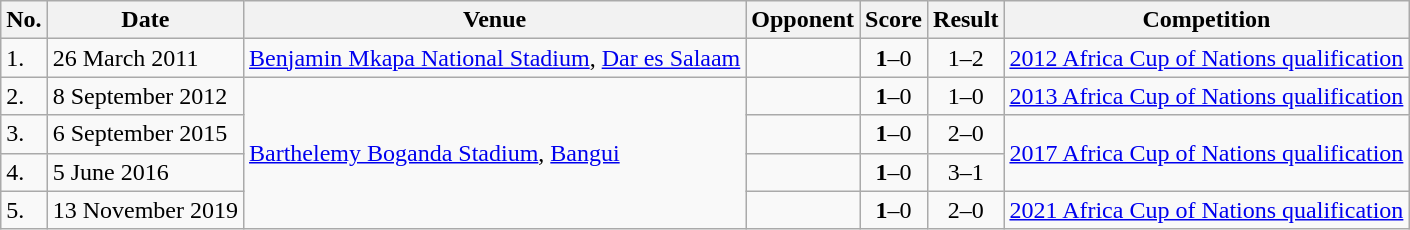<table class="wikitable">
<tr>
<th>No.</th>
<th>Date</th>
<th>Venue</th>
<th>Opponent</th>
<th>Score</th>
<th>Result</th>
<th>Competition</th>
</tr>
<tr>
<td>1.</td>
<td>26 March 2011</td>
<td><a href='#'>Benjamin Mkapa National Stadium</a>, <a href='#'>Dar es Salaam</a></td>
<td></td>
<td align=center><strong>1</strong>–0</td>
<td align=center>1–2</td>
<td><a href='#'>2012 Africa Cup of Nations qualification</a></td>
</tr>
<tr>
<td>2.</td>
<td>8 September 2012</td>
<td rowspan=4><a href='#'>Barthelemy Boganda Stadium</a>, <a href='#'>Bangui</a></td>
<td></td>
<td align=center><strong>1</strong>–0</td>
<td align=center>1–0</td>
<td><a href='#'>2013 Africa Cup of Nations qualification</a></td>
</tr>
<tr>
<td>3.</td>
<td>6 September 2015</td>
<td></td>
<td align=center><strong>1</strong>–0</td>
<td align=center>2–0</td>
<td rowspan=2><a href='#'>2017 Africa Cup of Nations qualification</a></td>
</tr>
<tr>
<td>4.</td>
<td>5 June 2016</td>
<td></td>
<td align=center><strong>1</strong>–0</td>
<td align=center>3–1</td>
</tr>
<tr>
<td>5.</td>
<td>13 November 2019</td>
<td></td>
<td align=center><strong>1</strong>–0</td>
<td align=center>2–0</td>
<td><a href='#'>2021 Africa Cup of Nations qualification</a></td>
</tr>
</table>
